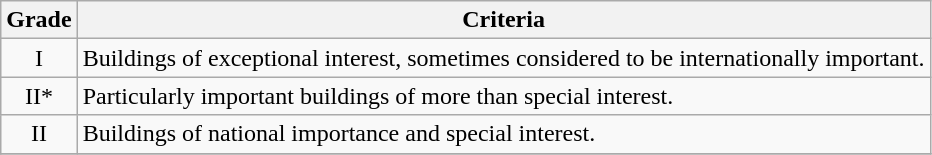<table class="wikitable" border="1">
<tr>
<th>Grade</th>
<th>Criteria</th>
</tr>
<tr>
<td align="center" >I</td>
<td>Buildings of exceptional interest, sometimes considered to be internationally important.</td>
</tr>
<tr>
<td align="center" >II*</td>
<td>Particularly important buildings of more than special interest.</td>
</tr>
<tr>
<td align="center" >II</td>
<td>Buildings of national importance and special interest.</td>
</tr>
<tr>
</tr>
</table>
